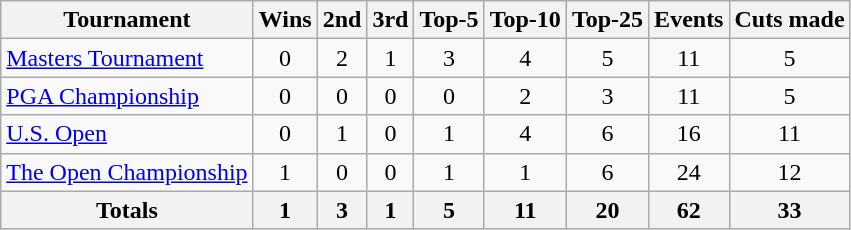<table class=wikitable style=text-align:center>
<tr>
<th>Tournament</th>
<th>Wins</th>
<th>2nd</th>
<th>3rd</th>
<th>Top-5</th>
<th>Top-10</th>
<th>Top-25</th>
<th>Events</th>
<th>Cuts made</th>
</tr>
<tr>
<td align=left><a href='#'>Masters Tournament</a></td>
<td>0</td>
<td>2</td>
<td>1</td>
<td>3</td>
<td>4</td>
<td>5</td>
<td>11</td>
<td>5</td>
</tr>
<tr>
<td align=left><a href='#'>PGA Championship</a></td>
<td>0</td>
<td>0</td>
<td>0</td>
<td>0</td>
<td>2</td>
<td>3</td>
<td>11</td>
<td>5</td>
</tr>
<tr>
<td align=left><a href='#'>U.S. Open</a></td>
<td>0</td>
<td>1</td>
<td>0</td>
<td>1</td>
<td>4</td>
<td>6</td>
<td>16</td>
<td>11</td>
</tr>
<tr>
<td align=left><a href='#'>The Open Championship</a></td>
<td>1</td>
<td>0</td>
<td>0</td>
<td>1</td>
<td>1</td>
<td>6</td>
<td>24</td>
<td>12</td>
</tr>
<tr>
<th>Totals</th>
<th>1</th>
<th>3</th>
<th>1</th>
<th>5</th>
<th>11</th>
<th>20</th>
<th>62</th>
<th>33</th>
</tr>
</table>
